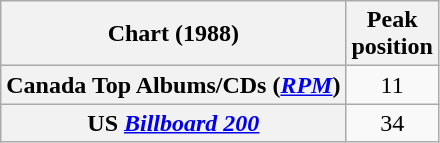<table class="wikitable sortable plainrowheaders">
<tr>
<th>Chart (1988)</th>
<th>Peak<br>position</th>
</tr>
<tr>
<th scope="row">Canada Top Albums/CDs (<em><a href='#'>RPM</a></em>)</th>
<td align="center">11</td>
</tr>
<tr>
<th scope="row">US <em><a href='#'>Billboard 200</a></em></th>
<td align="center">34</td>
</tr>
</table>
